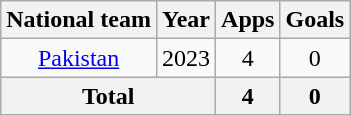<table class="wikitable" style="text-align:center">
<tr>
<th>National team</th>
<th>Year</th>
<th>Apps</th>
<th>Goals</th>
</tr>
<tr>
<td><a href='#'>Pakistan</a></td>
<td>2023</td>
<td>4</td>
<td>0</td>
</tr>
<tr>
<th colspan="2">Total</th>
<th>4</th>
<th>0</th>
</tr>
</table>
